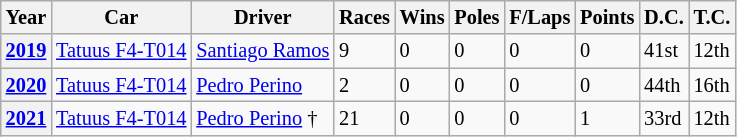<table class="wikitable" style="font-size: 85%">
<tr>
<th>Year</th>
<th>Car</th>
<th>Driver</th>
<th>Races</th>
<th>Wins</th>
<th>Poles</th>
<th>F/Laps</th>
<th>Points</th>
<th>D.C.</th>
<th>T.C.</th>
</tr>
<tr>
<th><a href='#'>2019</a></th>
<td><a href='#'>Tatuus F4-T014</a></td>
<td> <a href='#'>Santiago Ramos</a></td>
<td>9</td>
<td>0</td>
<td>0</td>
<td>0</td>
<td>0</td>
<td>41st</td>
<td>12th</td>
</tr>
<tr>
<th><a href='#'>2020</a></th>
<td><a href='#'>Tatuus F4-T014</a></td>
<td> <a href='#'>Pedro Perino</a></td>
<td>2</td>
<td>0</td>
<td>0</td>
<td>0</td>
<td>0</td>
<td>44th</td>
<td>16th</td>
</tr>
<tr>
<th><a href='#'>2021</a></th>
<td><a href='#'>Tatuus F4-T014</a></td>
<td> <a href='#'>Pedro Perino</a> †</td>
<td>21</td>
<td>0</td>
<td>0</td>
<td>0</td>
<td>1</td>
<td>33rd</td>
<td>12th</td>
</tr>
</table>
